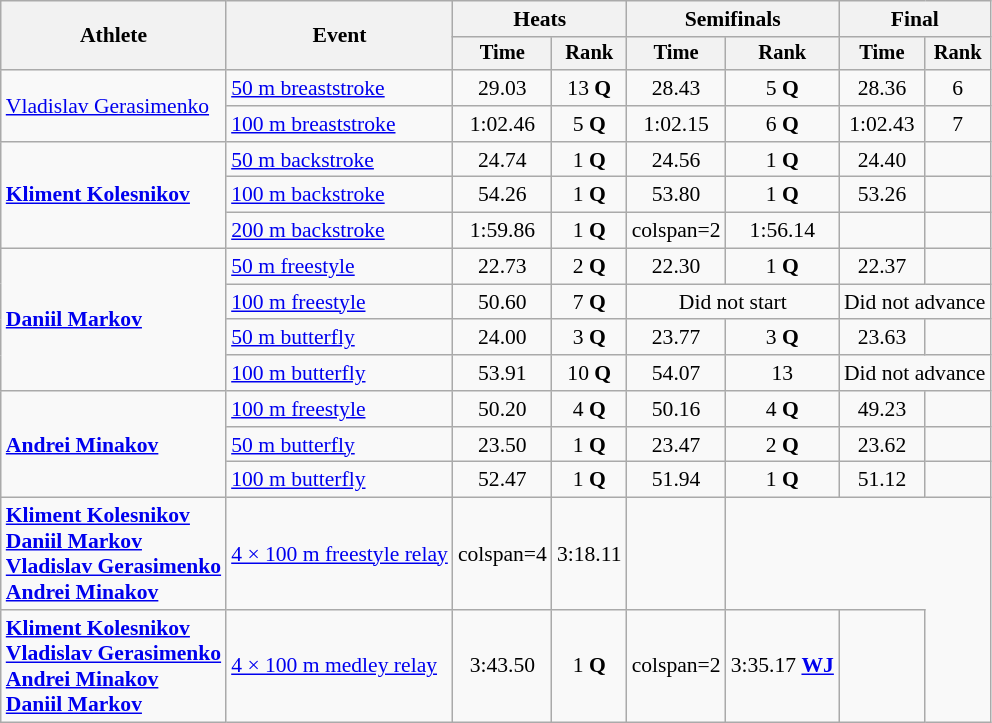<table class=wikitable style="text-align:center;font-size:90%">
<tr>
<th rowspan=2>Athlete</th>
<th rowspan=2>Event</th>
<th colspan=2>Heats</th>
<th colspan=2>Semifinals</th>
<th colspan=2>Final</th>
</tr>
<tr style="font-size:95%">
<th>Time</th>
<th>Rank</th>
<th>Time</th>
<th>Rank</th>
<th>Time</th>
<th>Rank</th>
</tr>
<tr>
<td rowspan=2 align=left><a href='#'>Vladislav Gerasimenko</a></td>
<td align=left><a href='#'>50 m breaststroke</a></td>
<td>29.03</td>
<td>13 <strong>Q</strong></td>
<td>28.43</td>
<td>5 <strong>Q</strong></td>
<td>28.36</td>
<td>6</td>
</tr>
<tr>
<td align=left><a href='#'>100 m breaststroke</a></td>
<td>1:02.46</td>
<td>5 <strong>Q</strong></td>
<td>1:02.15</td>
<td>6 <strong>Q</strong></td>
<td>1:02.43</td>
<td>7</td>
</tr>
<tr>
<td rowspan=3 align=left><strong><a href='#'>Kliment Kolesnikov</a></strong></td>
<td align=left><a href='#'>50 m backstroke</a></td>
<td>24.74</td>
<td>1 <strong>Q</strong></td>
<td>24.56</td>
<td>1 <strong>Q</strong></td>
<td>24.40</td>
<td></td>
</tr>
<tr>
<td align=left><a href='#'>100 m backstroke</a></td>
<td>54.26</td>
<td>1 <strong>Q</strong></td>
<td>53.80</td>
<td>1 <strong>Q</strong></td>
<td>53.26</td>
<td></td>
</tr>
<tr>
<td align=left><a href='#'>200 m backstroke</a></td>
<td>1:59.86</td>
<td>1 <strong>Q</strong></td>
<td>colspan=2 </td>
<td>1:56.14</td>
<td></td>
</tr>
<tr>
<td rowspan=4 align=left><strong><a href='#'>Daniil Markov</a></strong></td>
<td align=left><a href='#'>50 m freestyle</a></td>
<td>22.73</td>
<td>2 <strong>Q</strong></td>
<td>22.30</td>
<td>1 <strong>Q</strong></td>
<td>22.37</td>
<td></td>
</tr>
<tr>
<td align=left><a href='#'>100 m freestyle</a></td>
<td>50.60</td>
<td>7 <strong>Q</strong></td>
<td colspan=2>Did not start</td>
<td colspan=2>Did not advance</td>
</tr>
<tr>
<td align=left><a href='#'>50 m butterfly</a></td>
<td>24.00</td>
<td>3 <strong>Q</strong></td>
<td>23.77</td>
<td>3 <strong>Q</strong></td>
<td>23.63</td>
<td></td>
</tr>
<tr>
<td align=left><a href='#'>100 m butterfly</a></td>
<td>53.91</td>
<td>10 <strong>Q</strong></td>
<td>54.07</td>
<td>13</td>
<td colspan=2>Did not advance</td>
</tr>
<tr>
<td rowspan=3 align=left><strong><a href='#'>Andrei Minakov</a></strong></td>
<td align=left><a href='#'>100 m freestyle</a></td>
<td>50.20</td>
<td>4 <strong>Q</strong></td>
<td>50.16</td>
<td>4 <strong>Q</strong></td>
<td>49.23</td>
<td></td>
</tr>
<tr>
<td align=left><a href='#'>50 m butterfly</a></td>
<td>23.50</td>
<td>1 <strong>Q</strong></td>
<td>23.47</td>
<td>2 <strong>Q</strong></td>
<td>23.62</td>
<td></td>
</tr>
<tr>
<td align=left><a href='#'>100 m butterfly</a></td>
<td>52.47</td>
<td>1 <strong>Q</strong></td>
<td>51.94</td>
<td>1 <strong>Q</strong></td>
<td>51.12</td>
<td></td>
</tr>
<tr>
<td align=left><strong><a href='#'>Kliment Kolesnikov</a><br><a href='#'>Daniil Markov</a><br><a href='#'>Vladislav Gerasimenko</a><br><a href='#'>Andrei Minakov</a></strong></td>
<td align=left><a href='#'>4 × 100 m freestyle relay</a></td>
<td>colspan=4 </td>
<td>3:18.11</td>
<td></td>
</tr>
<tr>
<td align=left><strong><a href='#'>Kliment Kolesnikov</a><br><a href='#'>Vladislav Gerasimenko</a><br><a href='#'>Andrei Minakov</a><br><a href='#'>Daniil Markov</a></strong></td>
<td align=left><a href='#'>4 × 100 m medley relay</a></td>
<td>3:43.50</td>
<td>1 <strong>Q</strong></td>
<td>colspan=2 </td>
<td>3:35.17 <strong><a href='#'>WJ</a></strong></td>
<td></td>
</tr>
</table>
